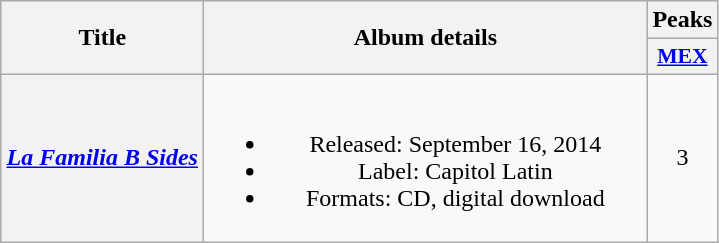<table class="wikitable plainrowheaders" style="text-align:center;">
<tr>
<th rowspan="2" scope="col" style="width:8em;">Title</th>
<th rowspan="2" scope="col" style="width:18em;">Album details</th>
<th scope="col" colspan="1">Peaks</th>
</tr>
<tr>
<th scope="col" style="width:2.5em;font-size:90%;"><a href='#'>MEX</a><br></th>
</tr>
<tr>
<th scope="row"><em><a href='#'>La Familia B Sides</a></em></th>
<td><br><ul><li>Released: September 16, 2014</li><li>Label: Capitol Latin</li><li>Formats: CD, digital download</li></ul></td>
<td>3</td>
</tr>
</table>
